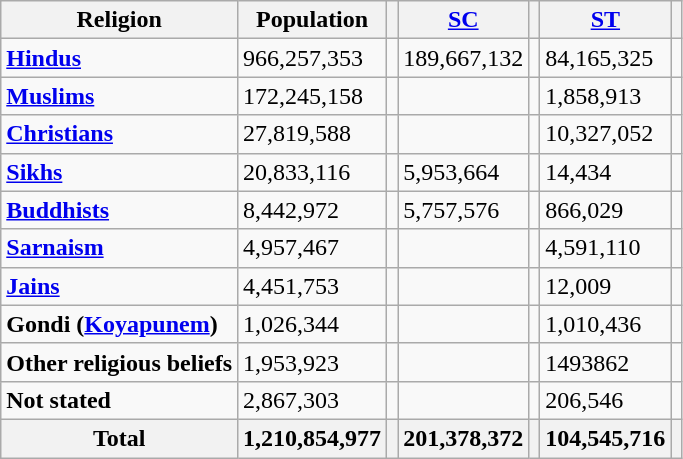<table class="wikitable">
<tr>
<th>Religion</th>
<th>Population</th>
<th></th>
<th><a href='#'>SC</a></th>
<th></th>
<th><a href='#'>ST</a></th>
<th></th>
</tr>
<tr>
<td><strong><a href='#'>Hindus</a></strong></td>
<td>966,257,353</td>
<td></td>
<td>189,667,132</td>
<td></td>
<td>84,165,325</td>
<td></td>
</tr>
<tr>
<td><strong><a href='#'>Muslims</a></strong></td>
<td>172,245,158</td>
<td></td>
<td></td>
<td></td>
<td>1,858,913</td>
<td></td>
</tr>
<tr>
<td><strong><a href='#'>Christians</a></strong></td>
<td>27,819,588</td>
<td></td>
<td></td>
<td></td>
<td>10,327,052</td>
<td></td>
</tr>
<tr>
<td><strong><a href='#'>Sikhs</a></strong></td>
<td>20,833,116</td>
<td></td>
<td>5,953,664</td>
<td></td>
<td>14,434</td>
<td></td>
</tr>
<tr>
<td><strong><a href='#'>Buddhists</a></strong></td>
<td>8,442,972</td>
<td></td>
<td>5,757,576</td>
<td></td>
<td>866,029</td>
<td></td>
</tr>
<tr>
<td><strong><a href='#'>Sarnaism</a></strong></td>
<td>4,957,467</td>
<td></td>
<td></td>
<td></td>
<td>4,591,110</td>
<td></td>
</tr>
<tr>
<td><strong><a href='#'>Jains</a></strong></td>
<td>4,451,753</td>
<td></td>
<td></td>
<td></td>
<td>12,009</td>
<td></td>
</tr>
<tr>
<td><strong>Gondi (<a href='#'>Koyapunem</a>)</strong></td>
<td>1,026,344</td>
<td></td>
<td></td>
<td></td>
<td>1,010,436</td>
<td></td>
</tr>
<tr>
<td><strong>Other religious beliefs</strong></td>
<td>1,953,923</td>
<td></td>
<td></td>
<td></td>
<td>1493862</td>
<td></td>
</tr>
<tr>
<td><strong>Not stated</strong></td>
<td>2,867,303</td>
<td></td>
<td></td>
<td></td>
<td>206,546</td>
<td></td>
</tr>
<tr>
<th>Total</th>
<th>1,210,854,977</th>
<th></th>
<th>201,378,372</th>
<th></th>
<th>104,545,716</th>
<th></th>
</tr>
</table>
